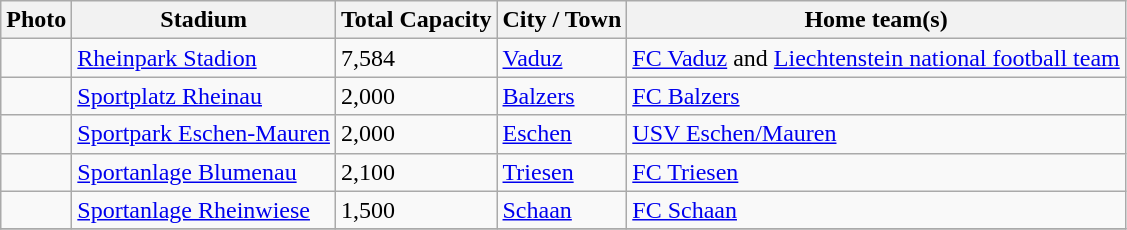<table class="wikitable sortable">
<tr>
<th class="unsortable">Photo</th>
<th>Stadium</th>
<th>Total Capacity</th>
<th>City / Town</th>
<th>Home team(s)</th>
</tr>
<tr>
<td></td>
<td><a href='#'>Rheinpark Stadion</a></td>
<td>7,584</td>
<td><a href='#'>Vaduz</a></td>
<td><a href='#'>FC Vaduz</a> and <a href='#'>Liechtenstein national football team</a></td>
</tr>
<tr>
<td></td>
<td><a href='#'>Sportplatz Rheinau</a></td>
<td>2,000</td>
<td><a href='#'>Balzers</a></td>
<td><a href='#'>FC Balzers</a></td>
</tr>
<tr>
<td></td>
<td><a href='#'>Sportpark Eschen-Mauren</a></td>
<td>2,000</td>
<td><a href='#'>Eschen</a></td>
<td><a href='#'>USV Eschen/Mauren</a></td>
</tr>
<tr>
<td></td>
<td><a href='#'>Sportanlage Blumenau</a></td>
<td>2,100</td>
<td><a href='#'>Triesen</a></td>
<td><a href='#'>FC Triesen</a></td>
</tr>
<tr>
<td></td>
<td><a href='#'>Sportanlage Rheinwiese</a></td>
<td>1,500</td>
<td><a href='#'>Schaan</a></td>
<td><a href='#'>FC Schaan</a></td>
</tr>
<tr>
</tr>
</table>
